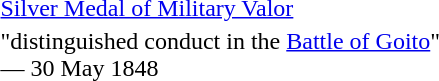<table>
<tr>
<td rowspan=2 style="width:60px; vertical-align:top;"></td>
<td><a href='#'>Silver Medal of Military Valor</a></td>
</tr>
<tr>
<td>"distinguished conduct in the <a href='#'>Battle of Goito</a>"<br>— 30 May 1848</td>
</tr>
</table>
